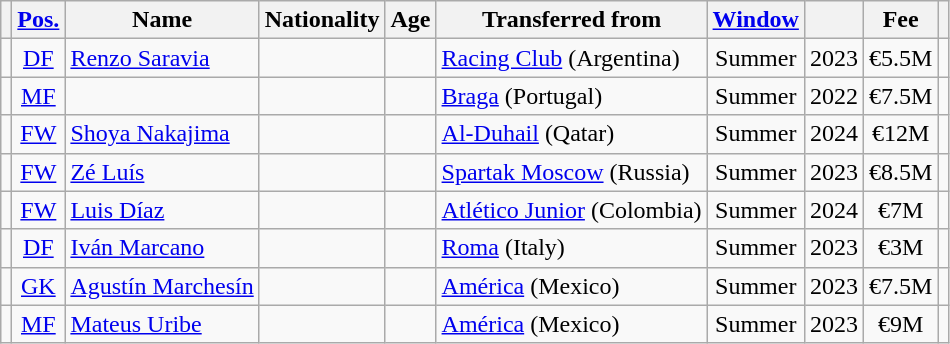<table class="wikitable sortable" style="text-align:center;">
<tr>
<th scope=col></th>
<th scope=col><a href='#'>Pos.</a></th>
<th scope=col>Name</th>
<th scope=col>Nationality</th>
<th scope=col>Age</th>
<th scope=col>Transferred from</th>
<th scope=col><a href='#'>Window</a></th>
<th scope=col></th>
<th scope=col>Fee</th>
<th scope=col class=unsortable></th>
</tr>
<tr>
<td></td>
<td><a href='#'>DF</a></td>
<td align=left><a href='#'>Renzo Saravia</a></td>
<td align=left></td>
<td></td>
<td align=left><a href='#'>Racing Club</a> (Argentina)</td>
<td>Summer</td>
<td>2023</td>
<td>€5.5M</td>
<td></td>
</tr>
<tr>
<td></td>
<td><a href='#'>MF</a></td>
<td align=left></td>
<td align=left></td>
<td></td>
<td align=left><a href='#'>Braga</a> (Portugal)</td>
<td>Summer</td>
<td>2022</td>
<td>€7.5M</td>
<td></td>
</tr>
<tr>
<td></td>
<td><a href='#'>FW</a></td>
<td align=left><a href='#'>Shoya Nakajima</a></td>
<td align=left></td>
<td></td>
<td align=left><a href='#'>Al-Duhail</a> (Qatar)</td>
<td>Summer</td>
<td>2024</td>
<td>€12M</td>
<td></td>
</tr>
<tr>
<td></td>
<td><a href='#'>FW</a></td>
<td align=left><a href='#'>Zé Luís</a></td>
<td align=left></td>
<td></td>
<td align=left><a href='#'>Spartak Moscow</a> (Russia)</td>
<td>Summer</td>
<td>2023</td>
<td>€8.5M</td>
<td></td>
</tr>
<tr>
<td></td>
<td><a href='#'>FW</a></td>
<td align=left><a href='#'>Luis Díaz</a></td>
<td align=left></td>
<td></td>
<td align=left><a href='#'>Atlético Junior</a> (Colombia)</td>
<td>Summer</td>
<td>2024</td>
<td>€7M</td>
<td></td>
</tr>
<tr>
<td></td>
<td><a href='#'>DF</a></td>
<td align=left><a href='#'>Iván Marcano</a></td>
<td align=left></td>
<td></td>
<td align=left><a href='#'>Roma</a> (Italy)</td>
<td>Summer</td>
<td>2023</td>
<td>€3M</td>
<td></td>
</tr>
<tr>
<td></td>
<td><a href='#'>GK</a></td>
<td align=left><a href='#'>Agustín Marchesín</a></td>
<td align=left></td>
<td></td>
<td align=left><a href='#'>América</a> (Mexico)</td>
<td>Summer</td>
<td>2023</td>
<td>€7.5M</td>
<td></td>
</tr>
<tr>
<td></td>
<td><a href='#'>MF</a></td>
<td align=left><a href='#'>Mateus Uribe</a></td>
<td align=left></td>
<td></td>
<td align=left><a href='#'>América</a> (Mexico)</td>
<td>Summer</td>
<td>2023</td>
<td>€9M</td>
<td></td>
</tr>
</table>
